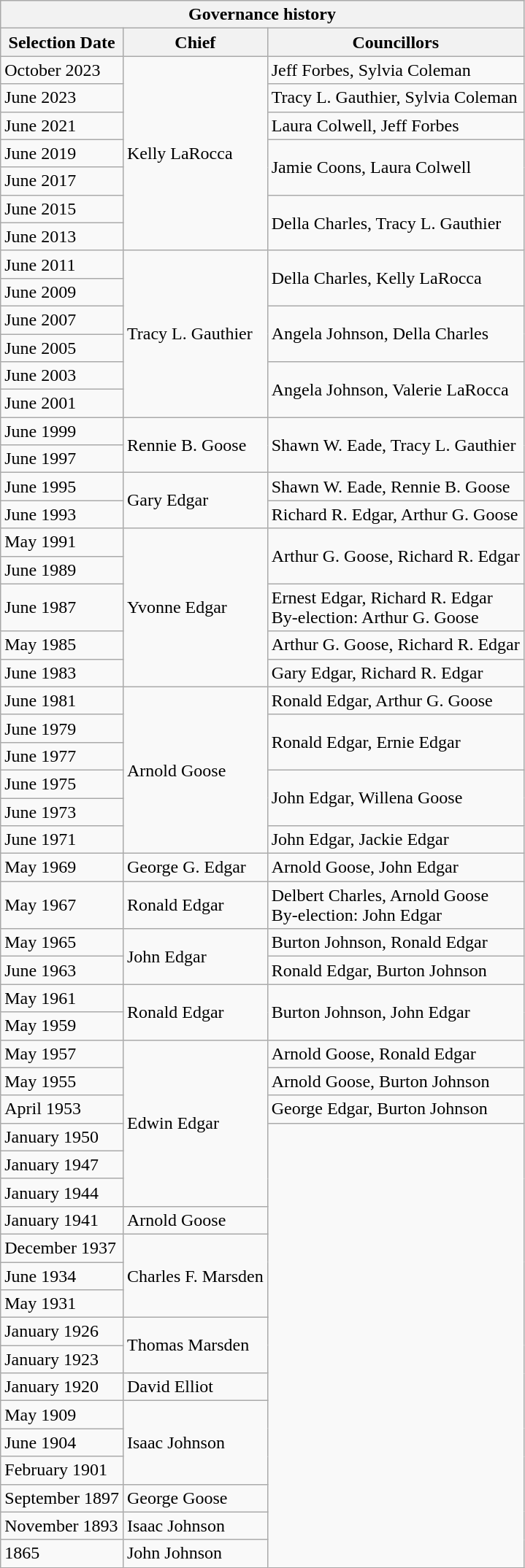<table class="wikitable">
<tr>
<th colspan=3>Governance history</th>
</tr>
<tr>
<th>Selection Date</th>
<th>Chief</th>
<th>Councillors</th>
</tr>
<tr>
<td>October 2023</td>
<td rowspan="7">Kelly LaRocca</td>
<td>Jeff Forbes, Sylvia Coleman</td>
</tr>
<tr>
<td>June 2023</td>
<td>Tracy L. Gauthier, Sylvia Coleman</td>
</tr>
<tr>
<td>June 2021</td>
<td>Laura Colwell, Jeff Forbes</td>
</tr>
<tr>
<td>June 2019</td>
<td rowspan="2">Jamie Coons, Laura Colwell</td>
</tr>
<tr>
<td>June 2017</td>
</tr>
<tr>
<td>June 2015</td>
<td rowspan="2">Della Charles, Tracy L. Gauthier</td>
</tr>
<tr>
<td>June 2013</td>
</tr>
<tr>
<td>June 2011</td>
<td rowspan="6">Tracy L. Gauthier</td>
<td rowspan="2">Della Charles, Kelly LaRocca</td>
</tr>
<tr>
<td>June 2009</td>
</tr>
<tr>
<td>June 2007</td>
<td rowspan="2">Angela Johnson, Della Charles</td>
</tr>
<tr>
<td>June 2005</td>
</tr>
<tr>
<td>June 2003</td>
<td rowspan="2">Angela Johnson, Valerie LaRocca</td>
</tr>
<tr>
<td>June 2001</td>
</tr>
<tr>
<td>June 1999</td>
<td rowspan="2">Rennie B. Goose</td>
<td rowspan="2">Shawn W. Eade, Tracy L. Gauthier</td>
</tr>
<tr>
<td>June 1997</td>
</tr>
<tr>
<td>June 1995</td>
<td rowspan="2">Gary Edgar</td>
<td>Shawn W. Eade, Rennie B. Goose</td>
</tr>
<tr>
<td>June 1993</td>
<td>Richard R. Edgar, Arthur G. Goose</td>
</tr>
<tr>
<td>May 1991</td>
<td rowspan="5">Yvonne Edgar</td>
<td rowspan="2">Arthur G. Goose, Richard R. Edgar</td>
</tr>
<tr>
<td>June 1989</td>
</tr>
<tr>
<td>June 1987</td>
<td>Ernest Edgar, Richard R. Edgar<br>By-election: Arthur G. Goose</td>
</tr>
<tr>
<td>May 1985</td>
<td>Arthur G. Goose, Richard R. Edgar</td>
</tr>
<tr>
<td>June 1983</td>
<td>Gary Edgar, Richard R. Edgar</td>
</tr>
<tr>
<td>June 1981</td>
<td rowspan="6">Arnold Goose</td>
<td>Ronald Edgar, Arthur G. Goose</td>
</tr>
<tr>
<td>June 1979</td>
<td rowspan="2">Ronald Edgar, Ernie Edgar</td>
</tr>
<tr>
<td>June 1977</td>
</tr>
<tr>
<td>June 1975</td>
<td rowspan="2">John Edgar, Willena Goose</td>
</tr>
<tr>
<td>June 1973</td>
</tr>
<tr>
<td>June 1971</td>
<td>John Edgar, Jackie Edgar</td>
</tr>
<tr>
<td>May 1969</td>
<td>George G. Edgar</td>
<td>Arnold Goose, John Edgar</td>
</tr>
<tr>
<td>May 1967</td>
<td>Ronald Edgar</td>
<td>Delbert Charles, Arnold Goose<br>By-election: John Edgar</td>
</tr>
<tr>
<td>May 1965</td>
<td rowspan="2">John Edgar</td>
<td>Burton Johnson, Ronald Edgar</td>
</tr>
<tr>
<td>June 1963</td>
<td>Ronald Edgar, Burton Johnson</td>
</tr>
<tr>
<td>May 1961</td>
<td rowspan="2">Ronald Edgar</td>
<td rowspan="2">Burton Johnson, John Edgar</td>
</tr>
<tr>
<td>May 1959</td>
</tr>
<tr>
<td>May 1957</td>
<td rowspan="6">Edwin Edgar</td>
<td>Arnold Goose, Ronald Edgar</td>
</tr>
<tr>
<td>May 1955</td>
<td>Arnold Goose, Burton Johnson</td>
</tr>
<tr>
<td>April 1953</td>
<td>George Edgar, Burton Johnson</td>
</tr>
<tr>
<td>January 1950</td>
</tr>
<tr>
<td>January 1947</td>
</tr>
<tr>
<td>January 1944</td>
</tr>
<tr>
<td>January 1941</td>
<td>Arnold Goose</td>
</tr>
<tr>
<td>December 1937</td>
<td rowspan="3">Charles F. Marsden</td>
</tr>
<tr>
<td>June 1934</td>
</tr>
<tr>
<td>May 1931</td>
</tr>
<tr>
<td>January 1926</td>
<td rowspan="2">Thomas Marsden</td>
</tr>
<tr>
<td>January 1923</td>
</tr>
<tr>
<td>January 1920</td>
<td>David Elliot</td>
</tr>
<tr>
<td>May 1909</td>
<td rowspan="3">Isaac Johnson</td>
</tr>
<tr>
<td>June 1904</td>
</tr>
<tr>
<td>February 1901</td>
</tr>
<tr>
<td>September 1897</td>
<td>George Goose</td>
</tr>
<tr>
<td>November 1893</td>
<td>Isaac Johnson</td>
</tr>
<tr>
<td>1865</td>
<td>John Johnson</td>
</tr>
</table>
